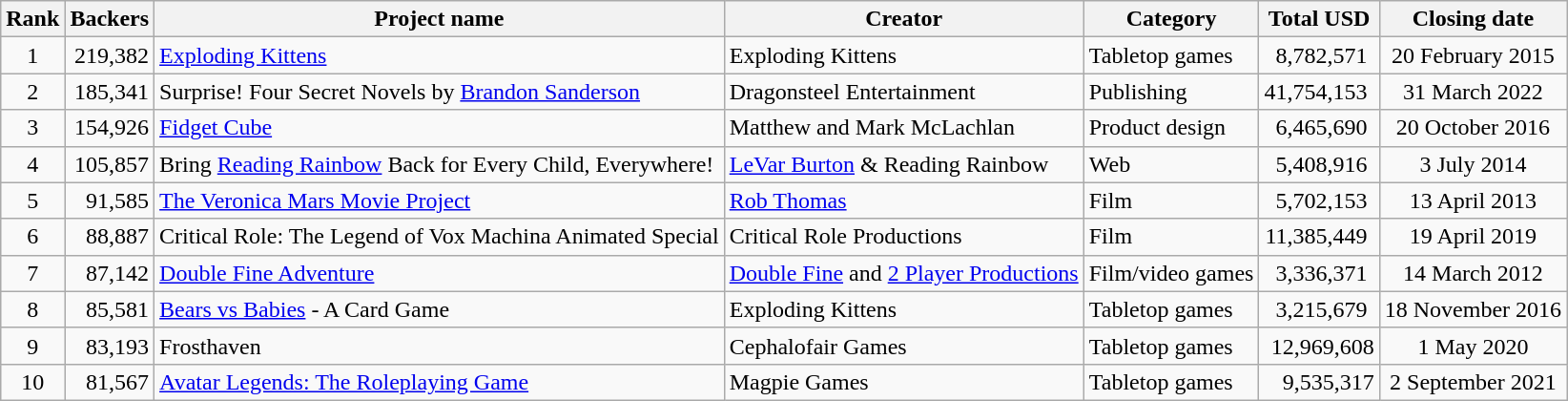<table class="wikitable sortable">
<tr>
<th>Rank</th>
<th>Backers</th>
<th>Project name</th>
<th>Creator</th>
<th>Category</th>
<th>Total USD</th>
<th>Closing date</th>
</tr>
<tr>
<td style="text-align:center;">1</td>
<td style="text-align:right;">219,382</td>
<td><a href='#'>Exploding Kittens</a></td>
<td>Exploding Kittens</td>
<td>Tabletop games</td>
<td style="text-align:right; padding-right:8px;">8,782,571</td>
<td style="text-align:center;">20 February 2015</td>
</tr>
<tr>
<td style="text-align:center;">2</td>
<td style="text-align:right;">185,341</td>
<td>Surprise! Four Secret Novels by <a href='#'>Brandon Sanderson</a></td>
<td>Dragonsteel Entertainment</td>
<td>Publishing</td>
<td style="text-align:right; padding-right:8px;">41,754,153</td>
<td style="text-align:center;">31 March 2022</td>
</tr>
<tr>
<td style="text-align:center;">3</td>
<td style="text-align:right;">154,926</td>
<td><a href='#'>Fidget Cube</a></td>
<td>Matthew and Mark McLachlan</td>
<td>Product design</td>
<td style="text-align:right; padding-right:8px;">6,465,690</td>
<td style="text-align:center;">20 October 2016</td>
</tr>
<tr>
<td style="text-align:center;">4</td>
<td style="text-align:right;">105,857</td>
<td>Bring <a href='#'>Reading Rainbow</a> Back for Every Child, Everywhere!</td>
<td><a href='#'>LeVar Burton</a> & Reading Rainbow</td>
<td>Web</td>
<td style="text-align:right; padding-right:8px;">5,408,916</td>
<td style="text-align:center;">3 July 2014</td>
</tr>
<tr>
<td style="text-align:center;">5</td>
<td style="text-align:right;">91,585</td>
<td><a href='#'>The Veronica Mars Movie Project</a></td>
<td><a href='#'>Rob Thomas</a></td>
<td>Film</td>
<td style="text-align:right; padding-right:8px;">5,702,153</td>
<td style="text-align:center;">13 April 2013</td>
</tr>
<tr>
<td style="text-align:center;">6</td>
<td style="text-align:right;">88,887</td>
<td>Critical Role: The Legend of Vox Machina Animated Special</td>
<td>Critical Role Productions</td>
<td>Film</td>
<td style="text-align:right; padding-right:8px;">11,385,449</td>
<td style="text-align:center;">19 April 2019</td>
</tr>
<tr>
<td style="text-align:center;">7</td>
<td style="text-align:right;">87,142</td>
<td><a href='#'>Double Fine Adventure</a></td>
<td><a href='#'>Double Fine</a> and <a href='#'>2 Player Productions</a></td>
<td>Film/video games</td>
<td style="text-align:right; padding-right:8px;">3,336,371</td>
<td style="text-align:center;">14 March 2012</td>
</tr>
<tr>
<td style="text-align:center;">8</td>
<td style="text-align:right;">85,581</td>
<td><a href='#'>Bears vs Babies</a> - A Card Game</td>
<td>Exploding Kittens</td>
<td>Tabletop games</td>
<td style="text-align:right; padding-right:8px;">3,215,679</td>
<td style="text-align:center;">18 November 2016</td>
</tr>
<tr>
<td style="text-align:center;">9</td>
<td style="text-align:right;">83,193</td>
<td>Frosthaven</td>
<td>Cephalofair Games</td>
<td>Tabletop games</td>
<td style="text-align:right;">12,969,608</td>
<td style="text-align:center;">1 May 2020</td>
</tr>
<tr>
<td style="text-align:center;">10</td>
<td style="text-align:right;">81,567</td>
<td><a href='#'>Avatar Legends: The Roleplaying Game</a></td>
<td>Magpie Games</td>
<td>Tabletop games</td>
<td style="text-align:right;">9,535,317</td>
<td style="text-align:center;">2 September 2021</td>
</tr>
</table>
